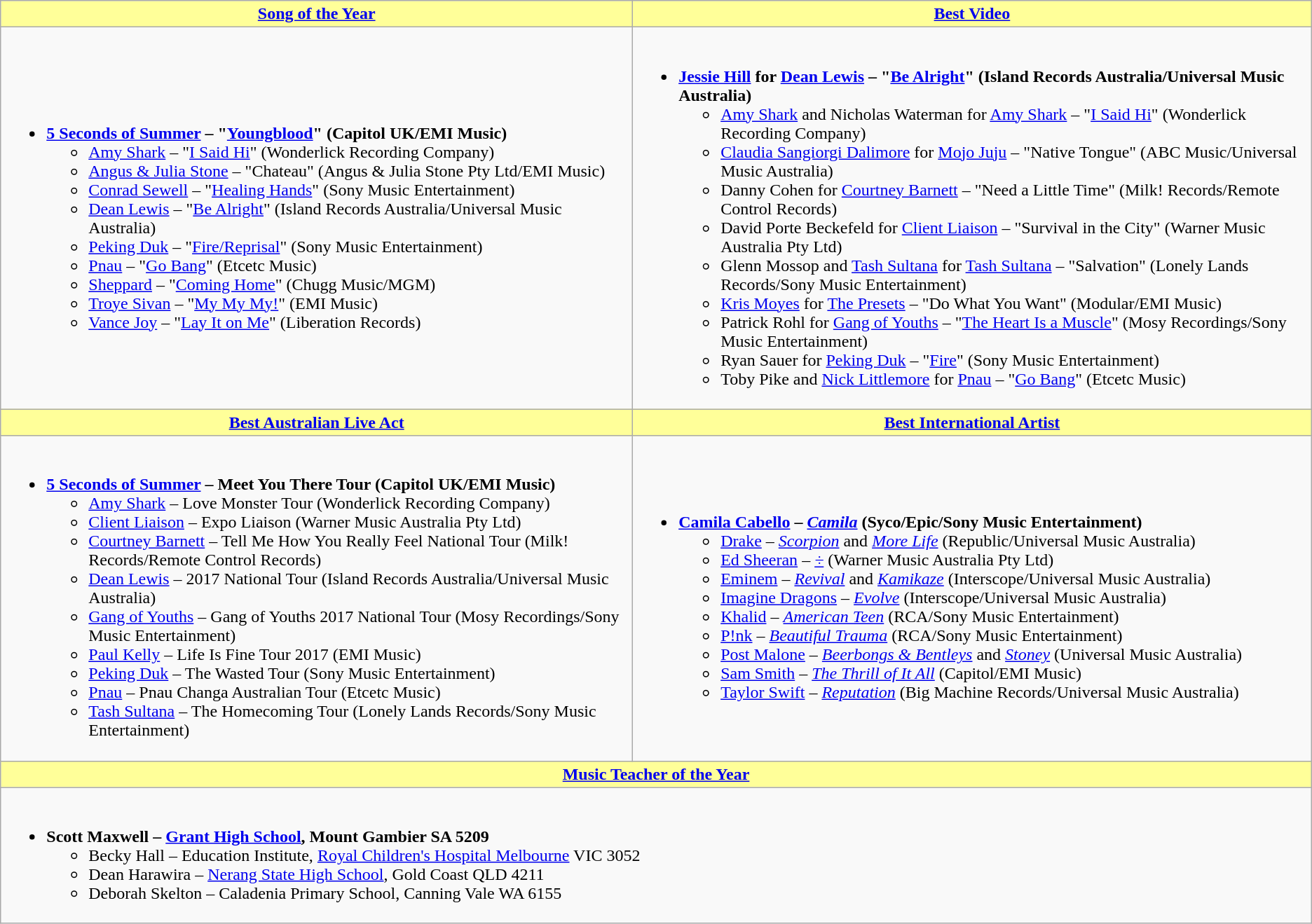<table class=wikitable style="width=150%">
<tr>
<th style="background:#ff9; width=;" ! 50%"><a href='#'>Song of the Year</a></th>
<th style="background:#ff9; width=;" ! 50%"><a href='#'>Best Video</a></th>
</tr>
<tr>
<td><br><ul><li><strong><a href='#'>5 Seconds of Summer</a> – "<a href='#'>Youngblood</a>" (Capitol UK/EMI Music)</strong><ul><li><a href='#'>Amy Shark</a> – "<a href='#'>I Said Hi</a>" (Wonderlick Recording Company)</li><li><a href='#'>Angus & Julia Stone</a> – "Chateau" (Angus & Julia Stone Pty Ltd/EMI Music)</li><li><a href='#'>Conrad Sewell</a> – "<a href='#'>Healing Hands</a>" (Sony Music Entertainment)</li><li><a href='#'>Dean Lewis</a> – "<a href='#'>Be Alright</a>" (Island Records Australia/Universal Music Australia)</li><li><a href='#'>Peking Duk</a> – "<a href='#'>Fire/Reprisal</a>" (Sony Music Entertainment)</li><li><a href='#'>Pnau</a> – "<a href='#'>Go Bang</a>" (Etcetc Music)</li><li><a href='#'>Sheppard</a> – "<a href='#'>Coming Home</a>" (Chugg Music/MGM)</li><li><a href='#'>Troye Sivan</a> – "<a href='#'>My My My!</a>" (EMI Music)</li><li><a href='#'>Vance Joy</a> – "<a href='#'>Lay It on Me</a>" (Liberation Records)</li></ul></li></ul></td>
<td><br><ul><li><strong><a href='#'>Jessie Hill</a> for <a href='#'>Dean Lewis</a> – "<a href='#'>Be Alright</a>" (Island Records Australia/Universal Music Australia)</strong><ul><li><a href='#'>Amy Shark</a> and Nicholas Waterman for <a href='#'>Amy Shark</a> – "<a href='#'>I Said Hi</a>" (Wonderlick Recording Company)</li><li><a href='#'>Claudia Sangiorgi Dalimore</a> for <a href='#'>Mojo Juju</a> – "Native Tongue" (ABC Music/Universal Music Australia)</li><li>Danny Cohen for <a href='#'>Courtney Barnett</a> – "Need a Little Time" (Milk! Records/Remote Control Records)</li><li>David Porte Beckefeld for <a href='#'>Client Liaison</a> – "Survival in the City" (Warner Music Australia Pty Ltd)</li><li>Glenn Mossop and <a href='#'>Tash Sultana</a> for <a href='#'>Tash Sultana</a> – "Salvation" (Lonely Lands Records/Sony Music Entertainment)</li><li><a href='#'>Kris Moyes</a> for <a href='#'>The Presets</a> – "Do What You Want" (Modular/EMI Music)</li><li>Patrick Rohl for <a href='#'>Gang of Youths</a> – "<a href='#'>The Heart Is a Muscle</a>" (Mosy Recordings/Sony Music Entertainment)</li><li>Ryan Sauer for <a href='#'>Peking Duk</a> – "<a href='#'>Fire</a>" (Sony Music Entertainment)</li><li>Toby Pike and <a href='#'>Nick Littlemore</a> for <a href='#'>Pnau</a> – "<a href='#'>Go Bang</a>" (Etcetc Music)</li></ul></li></ul></td>
</tr>
<tr>
<th style="background:#ff9; width=;" ! 50% "><a href='#'>Best Australian Live Act</a></th>
<th style="background:#ff9; width=;" ! 50% "><a href='#'>Best International Artist</a></th>
</tr>
<tr>
<td><br><ul><li><strong><a href='#'>5 Seconds of Summer</a> – Meet You There Tour (Capitol UK/EMI Music)</strong><ul><li><a href='#'>Amy Shark</a> – Love Monster Tour (Wonderlick Recording Company)</li><li><a href='#'>Client Liaison</a> – Expo Liaison (Warner Music Australia Pty Ltd)</li><li><a href='#'>Courtney Barnett</a> – Tell Me How You Really Feel National Tour (Milk! Records/Remote Control Records)</li><li><a href='#'>Dean Lewis</a> – 2017 National Tour (Island Records Australia/Universal Music Australia)</li><li><a href='#'>Gang of Youths</a> – Gang of Youths 2017 National Tour (Mosy Recordings/Sony Music Entertainment)</li><li><a href='#'>Paul Kelly</a> – Life Is Fine Tour 2017 (EMI Music)</li><li><a href='#'>Peking Duk</a> – The Wasted Tour (Sony Music Entertainment)</li><li><a href='#'>Pnau</a> – Pnau Changa Australian Tour (Etcetc Music)</li><li><a href='#'>Tash Sultana</a> – The Homecoming Tour (Lonely Lands Records/Sony Music Entertainment)</li></ul></li></ul></td>
<td><br><ul><li><strong><a href='#'>Camila Cabello</a> – <em><a href='#'>Camila</a></em> (Syco/Epic/Sony Music Entertainment)</strong><ul><li><a href='#'>Drake</a> – <em><a href='#'>Scorpion</a></em> and <em><a href='#'>More Life</a></em> (Republic/Universal Music Australia)</li><li><a href='#'>Ed Sheeran</a> – <em><a href='#'>÷</a></em> (Warner Music Australia Pty Ltd)</li><li><a href='#'>Eminem</a> – <em><a href='#'>Revival</a></em> and <em><a href='#'>Kamikaze</a></em> (Interscope/Universal Music Australia)</li><li><a href='#'>Imagine Dragons</a> – <em><a href='#'>Evolve</a></em> (Interscope/Universal Music Australia)</li><li><a href='#'>Khalid</a> – <em><a href='#'>American Teen</a></em> (RCA/Sony Music Entertainment)</li><li><a href='#'>P!nk</a> – <em><a href='#'>Beautiful Trauma</a></em> (RCA/Sony Music Entertainment)</li><li><a href='#'>Post Malone</a> – <em><a href='#'>Beerbongs & Bentleys</a></em> and <em><a href='#'>Stoney</a></em> (Universal Music Australia)</li><li><a href='#'>Sam Smith</a> – <em><a href='#'>The Thrill of It All</a></em> (Capitol/EMI Music)</li><li><a href='#'>Taylor Swift</a> – <em><a href='#'>Reputation</a></em> (Big Machine Records/Universal Music Australia)</li></ul></li></ul></td>
</tr>
<tr>
<th colspan="2" style="background:#ff9; width=;" ! 50% "><a href='#'>Music Teacher of the Year</a></th>
</tr>
<tr>
<td colspan="2"><br><ul><li><strong>Scott Maxwell – <a href='#'>Grant High School</a>, Mount Gambier SA 5209</strong><ul><li>Becky Hall – Education Institute, <a href='#'>Royal Children's Hospital Melbourne</a> VIC 3052</li><li>Dean Harawira – <a href='#'>Nerang State High School</a>, Gold Coast QLD 4211</li><li>Deborah Skelton – Caladenia Primary School, Canning Vale WA 6155</li></ul></li></ul></td>
</tr>
</table>
